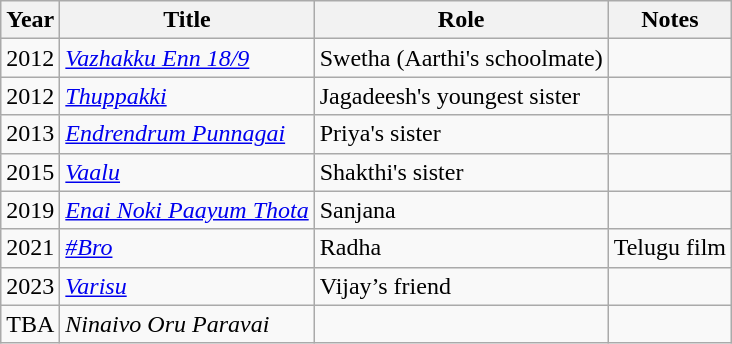<table class="wikitable sortable">
<tr>
<th>Year</th>
<th>Title</th>
<th>Role</th>
<th>Notes</th>
</tr>
<tr>
<td>2012</td>
<td><em><a href='#'>Vazhakku Enn 18/9</a></em></td>
<td>Swetha (Aarthi's schoolmate)</td>
<td></td>
</tr>
<tr>
<td>2012</td>
<td><em><a href='#'>Thuppakki</a></em></td>
<td>Jagadeesh's youngest sister</td>
<td></td>
</tr>
<tr>
<td>2013</td>
<td><em><a href='#'>Endrendrum Punnagai</a></em></td>
<td>Priya's sister</td>
<td></td>
</tr>
<tr>
<td>2015</td>
<td><em><a href='#'>Vaalu</a></em></td>
<td>Shakthi's sister</td>
<td></td>
</tr>
<tr>
<td>2019</td>
<td><em><a href='#'>Enai Noki Paayum Thota</a></em></td>
<td>Sanjana</td>
<td></td>
</tr>
<tr>
<td>2021</td>
<td><em><a href='#'>#Bro</a></em></td>
<td>Radha</td>
<td>Telugu film</td>
</tr>
<tr>
<td>2023</td>
<td><em><a href='#'>Varisu</a></em></td>
<td>Vijay’s friend</td>
<td></td>
</tr>
<tr>
<td>TBA</td>
<td><em>Ninaivo Oru Paravai</em></td>
<td></td>
<td></td>
</tr>
</table>
